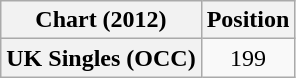<table class="wikitable plainrowheaders" style="text-align:center">
<tr>
<th scope="col">Chart (2012)</th>
<th scope="col">Position</th>
</tr>
<tr>
<th scope="row">UK Singles (OCC)</th>
<td>199</td>
</tr>
</table>
